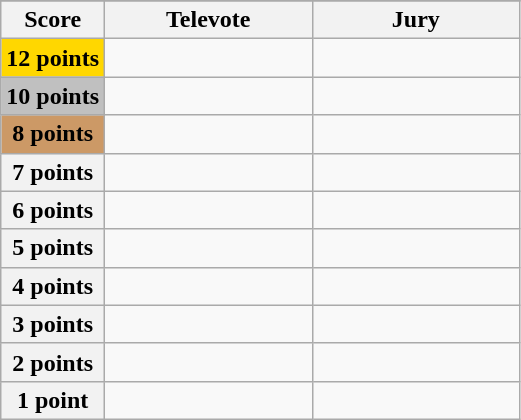<table class="wikitable">
<tr>
</tr>
<tr>
<th scope="col" width="20%">Score</th>
<th scope="col" width="40%">Televote</th>
<th scope="col" width="40%">Jury</th>
</tr>
<tr>
<th scope="row" style="background:gold">12 points</th>
<td></td>
<td></td>
</tr>
<tr>
<th scope="row" style="background:silver">10 points</th>
<td></td>
<td></td>
</tr>
<tr>
<th scope="row" style="background:#CC9966">8 points</th>
<td></td>
<td></td>
</tr>
<tr>
<th scope="row">7 points</th>
<td></td>
<td></td>
</tr>
<tr>
<th scope="row">6 points</th>
<td></td>
<td></td>
</tr>
<tr>
<th scope="row">5 points</th>
<td></td>
<td></td>
</tr>
<tr>
<th scope="row">4 points</th>
<td></td>
<td></td>
</tr>
<tr>
<th scope="row">3 points</th>
<td></td>
<td></td>
</tr>
<tr>
<th scope="row">2 points</th>
<td></td>
<td></td>
</tr>
<tr>
<th scope="row">1 point</th>
<td></td>
<td></td>
</tr>
</table>
